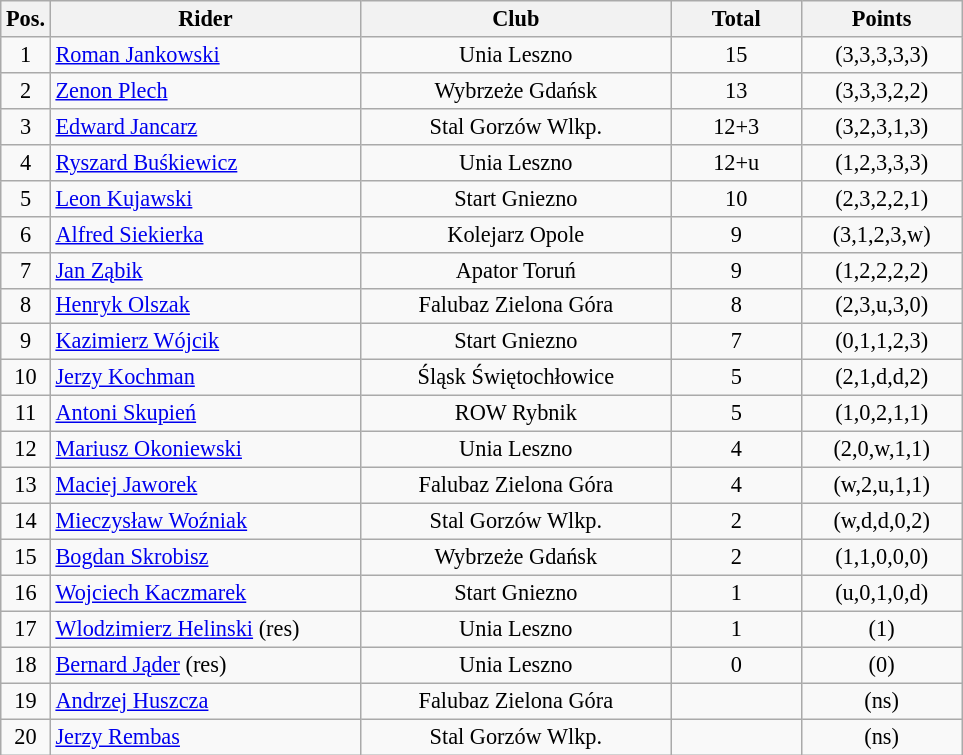<table class=wikitable style="font-size:93%;">
<tr>
<th width=25px>Pos.</th>
<th width=200px>Rider</th>
<th width=200px>Club</th>
<th width=80px>Total</th>
<th width=100px>Points</th>
</tr>
<tr align=center>
<td>1</td>
<td align=left><a href='#'>Roman Jankowski</a></td>
<td>Unia Leszno</td>
<td>15</td>
<td>(3,3,3,3,3)</td>
</tr>
<tr align=center>
<td>2</td>
<td align=left><a href='#'>Zenon Plech</a></td>
<td>Wybrzeże Gdańsk</td>
<td>13</td>
<td>(3,3,3,2,2)</td>
</tr>
<tr align=center>
<td>3</td>
<td align=left><a href='#'>Edward Jancarz</a></td>
<td>Stal Gorzów Wlkp.</td>
<td>12+3</td>
<td>(3,2,3,1,3)</td>
</tr>
<tr align=center>
<td>4</td>
<td align=left><a href='#'>Ryszard Buśkiewicz</a></td>
<td>Unia Leszno</td>
<td>12+u</td>
<td>(1,2,3,3,3)</td>
</tr>
<tr align=center>
<td>5</td>
<td align=left><a href='#'>Leon Kujawski</a></td>
<td>Start Gniezno</td>
<td>10</td>
<td>(2,3,2,2,1)</td>
</tr>
<tr align=center>
<td>6</td>
<td align=left><a href='#'>Alfred Siekierka</a></td>
<td>Kolejarz Opole</td>
<td>9</td>
<td>(3,1,2,3,w)</td>
</tr>
<tr align=center>
<td>7</td>
<td align=left><a href='#'>Jan Ząbik</a></td>
<td>Apator Toruń</td>
<td>9</td>
<td>(1,2,2,2,2)</td>
</tr>
<tr align=center>
<td>8</td>
<td align=left><a href='#'>Henryk Olszak</a></td>
<td>Falubaz Zielona Góra</td>
<td>8</td>
<td>(2,3,u,3,0)</td>
</tr>
<tr align=center>
<td>9</td>
<td align=left><a href='#'>Kazimierz Wójcik</a></td>
<td>Start Gniezno</td>
<td>7</td>
<td>(0,1,1,2,3)</td>
</tr>
<tr align=center>
<td>10</td>
<td align=left><a href='#'>Jerzy Kochman</a></td>
<td>Śląsk Świętochłowice</td>
<td>5</td>
<td>(2,1,d,d,2)</td>
</tr>
<tr align=center>
<td>11</td>
<td align=left><a href='#'>Antoni Skupień</a></td>
<td>ROW Rybnik</td>
<td>5</td>
<td>(1,0,2,1,1)</td>
</tr>
<tr align=center>
<td>12</td>
<td align=left><a href='#'>Mariusz Okoniewski</a></td>
<td>Unia Leszno</td>
<td>4</td>
<td>(2,0,w,1,1)</td>
</tr>
<tr align=center>
<td>13</td>
<td align=left><a href='#'>Maciej Jaworek</a></td>
<td>Falubaz Zielona Góra</td>
<td>4</td>
<td>(w,2,u,1,1)</td>
</tr>
<tr align=center>
<td>14</td>
<td align=left><a href='#'>Mieczysław Woźniak</a></td>
<td>Stal Gorzów Wlkp.</td>
<td>2</td>
<td>(w,d,d,0,2)</td>
</tr>
<tr align=center>
<td>15</td>
<td align=left><a href='#'>Bogdan Skrobisz</a></td>
<td>Wybrzeże Gdańsk</td>
<td>2</td>
<td>(1,1,0,0,0)</td>
</tr>
<tr align=center>
<td>16</td>
<td align=left><a href='#'>Wojciech Kaczmarek</a></td>
<td>Start Gniezno</td>
<td>1</td>
<td>(u,0,1,0,d)</td>
</tr>
<tr align=center>
<td>17</td>
<td align=left><a href='#'>Wlodzimierz Helinski</a> (res)</td>
<td>Unia Leszno</td>
<td>1</td>
<td>(1)</td>
</tr>
<tr align=center>
<td>18</td>
<td align=left><a href='#'>Bernard Jąder</a> (res)</td>
<td>Unia Leszno</td>
<td>0</td>
<td>(0)</td>
</tr>
<tr align=center>
<td>19</td>
<td align=left><a href='#'>Andrzej Huszcza</a></td>
<td>Falubaz Zielona Góra</td>
<td></td>
<td>(ns)</td>
</tr>
<tr align=center>
<td>20</td>
<td align=left><a href='#'>Jerzy Rembas</a></td>
<td>Stal Gorzów Wlkp.</td>
<td></td>
<td>(ns)</td>
</tr>
</table>
